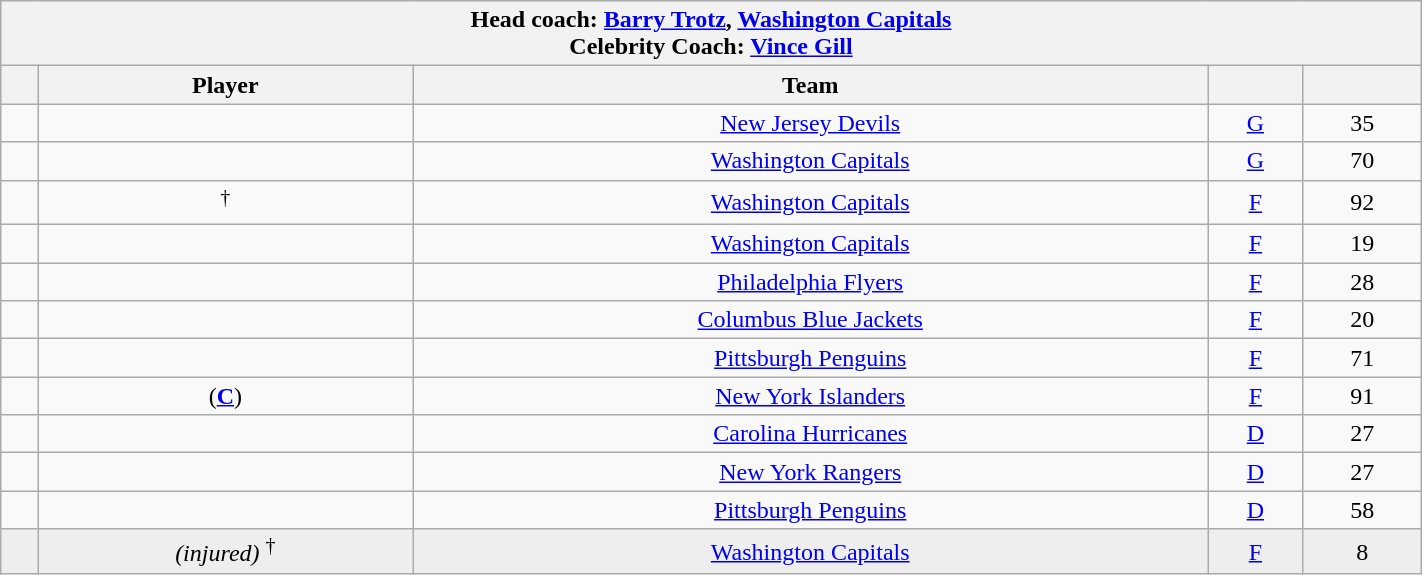<table class="wikitable sortable" style="text-align:center" width="75%">
<tr>
<th colspan=5>Head coach:  <a href='#'>Barry Trotz</a>, <a href='#'>Washington Capitals</a> <br> Celebrity Coach:  <a href='#'>Vince Gill</a></th>
</tr>
<tr>
<th></th>
<th>Player</th>
<th>Team</th>
<th></th>
<th></th>
</tr>
<tr>
<td></td>
<td></td>
<td><a href='#'>New Jersey Devils</a></td>
<td><a href='#'>G</a></td>
<td>35</td>
</tr>
<tr>
<td></td>
<td></td>
<td><a href='#'>Washington Capitals</a></td>
<td><a href='#'>G</a></td>
<td>70</td>
</tr>
<tr>
<td></td>
<td> <sup>†</sup></td>
<td><a href='#'>Washington Capitals</a></td>
<td><a href='#'>F</a></td>
<td>92</td>
</tr>
<tr>
<td></td>
<td></td>
<td><a href='#'>Washington Capitals</a></td>
<td><a href='#'>F</a></td>
<td>19</td>
</tr>
<tr>
<td></td>
<td></td>
<td><a href='#'>Philadelphia Flyers</a></td>
<td><a href='#'>F</a></td>
<td>28</td>
</tr>
<tr>
<td></td>
<td></td>
<td><a href='#'>Columbus Blue Jackets</a></td>
<td><a href='#'>F</a></td>
<td>20</td>
</tr>
<tr>
<td></td>
<td></td>
<td><a href='#'>Pittsburgh Penguins</a></td>
<td><a href='#'>F</a></td>
<td>71</td>
</tr>
<tr>
<td></td>
<td> (<strong><a href='#'>C</a></strong>)</td>
<td><a href='#'>New York Islanders</a></td>
<td><a href='#'>F</a></td>
<td>91</td>
</tr>
<tr>
<td></td>
<td></td>
<td><a href='#'>Carolina Hurricanes</a></td>
<td><a href='#'>D</a></td>
<td>27</td>
</tr>
<tr>
<td></td>
<td></td>
<td><a href='#'>New York Rangers</a></td>
<td><a href='#'>D</a></td>
<td>27</td>
</tr>
<tr>
<td></td>
<td></td>
<td><a href='#'>Pittsburgh Penguins</a></td>
<td><a href='#'>D</a></td>
<td>58</td>
</tr>
<tr bgcolor="eeeeee">
<td></td>
<td> <em>(injured)</em> <sup>†</sup></td>
<td><a href='#'>Washington Capitals</a></td>
<td><a href='#'>F</a></td>
<td>8</td>
</tr>
</table>
